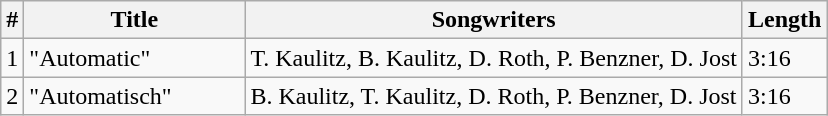<table class="wikitable">
<tr>
<th style="text-align:center;">#</th>
<th style="text-align:center; width:140px;">Title</th>
<th style="text-align:center;">Songwriters</th>
<th style="text-align:center;">Length</th>
</tr>
<tr>
<td>1</td>
<td>"Automatic"</td>
<td>T. Kaulitz, B. Kaulitz, D. Roth, P. Benzner, D. Jost</td>
<td>3:16</td>
</tr>
<tr>
<td>2</td>
<td>"Automatisch"</td>
<td>B. Kaulitz, T. Kaulitz, D. Roth, P. Benzner, D. Jost</td>
<td>3:16</td>
</tr>
</table>
